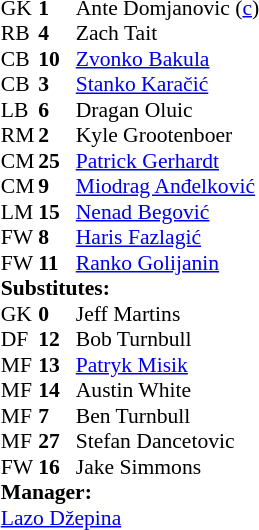<table cellspacing="0" cellpadding="0" style="font-size:90%; margin:auto;">
<tr>
<th width=25></th>
<th width=25></th>
</tr>
<tr>
<td>GK</td>
<td><strong>1</strong></td>
<td> Ante Domjanovic (<a href='#'>c</a>)</td>
<td></td>
<td></td>
</tr>
<tr>
<td>RB</td>
<td><strong>4</strong></td>
<td> Zach Tait</td>
<td></td>
<td></td>
</tr>
<tr>
<td>CB</td>
<td><strong>10</strong></td>
<td> <a href='#'>Zvonko Bakula</a></td>
<td></td>
<td></td>
</tr>
<tr>
<td>CB</td>
<td><strong>3</strong></td>
<td> <a href='#'>Stanko Karačić</a></td>
<td></td>
<td></td>
</tr>
<tr>
<td>LB</td>
<td><strong>6</strong></td>
<td> Dragan Oluic</td>
<td></td>
<td></td>
</tr>
<tr>
<td>RM</td>
<td><strong>2</strong></td>
<td> Kyle Grootenboer</td>
<td></td>
<td></td>
</tr>
<tr>
<td>CM</td>
<td><strong>25</strong></td>
<td> <a href='#'>Patrick Gerhardt</a></td>
<td></td>
<td></td>
</tr>
<tr>
<td>CM</td>
<td><strong>9</strong></td>
<td> <a href='#'>Miodrag Anđelković</a></td>
<td></td>
<td></td>
</tr>
<tr>
<td>LM</td>
<td><strong>15</strong></td>
<td> <a href='#'>Nenad Begović</a></td>
<td></td>
<td></td>
</tr>
<tr>
<td>FW</td>
<td><strong>8</strong></td>
<td> <a href='#'>Haris Fazlagić</a></td>
<td></td>
<td></td>
</tr>
<tr>
<td>FW</td>
<td><strong>11</strong></td>
<td> <a href='#'>Ranko Golijanin</a></td>
<td></td>
<td></td>
</tr>
<tr>
<td colspan=3><strong>Substitutes:</strong></td>
</tr>
<tr>
<td>GK</td>
<td><strong>0</strong></td>
<td> Jeff Martins</td>
<td></td>
<td></td>
</tr>
<tr>
<td>DF</td>
<td><strong>12</strong></td>
<td> Bob Turnbull</td>
<td></td>
<td></td>
</tr>
<tr>
<td>MF</td>
<td><strong>13</strong></td>
<td> <a href='#'>Patryk Misik</a></td>
<td></td>
<td></td>
</tr>
<tr>
<td>MF</td>
<td><strong>14</strong></td>
<td> Austin White</td>
<td></td>
<td></td>
</tr>
<tr>
<td>MF</td>
<td><strong>7</strong></td>
<td> Ben Turnbull</td>
<td></td>
<td></td>
</tr>
<tr>
<td>MF</td>
<td><strong>27</strong></td>
<td> Stefan Dancetovic</td>
<td></td>
<td></td>
</tr>
<tr>
<td>FW</td>
<td><strong>16</strong></td>
<td> Jake Simmons</td>
<td></td>
<td></td>
</tr>
<tr>
<td colspan=3><strong>Manager:</strong></td>
</tr>
<tr>
<td colspan=4> <a href='#'>Lazo Džepina</a></td>
</tr>
</table>
